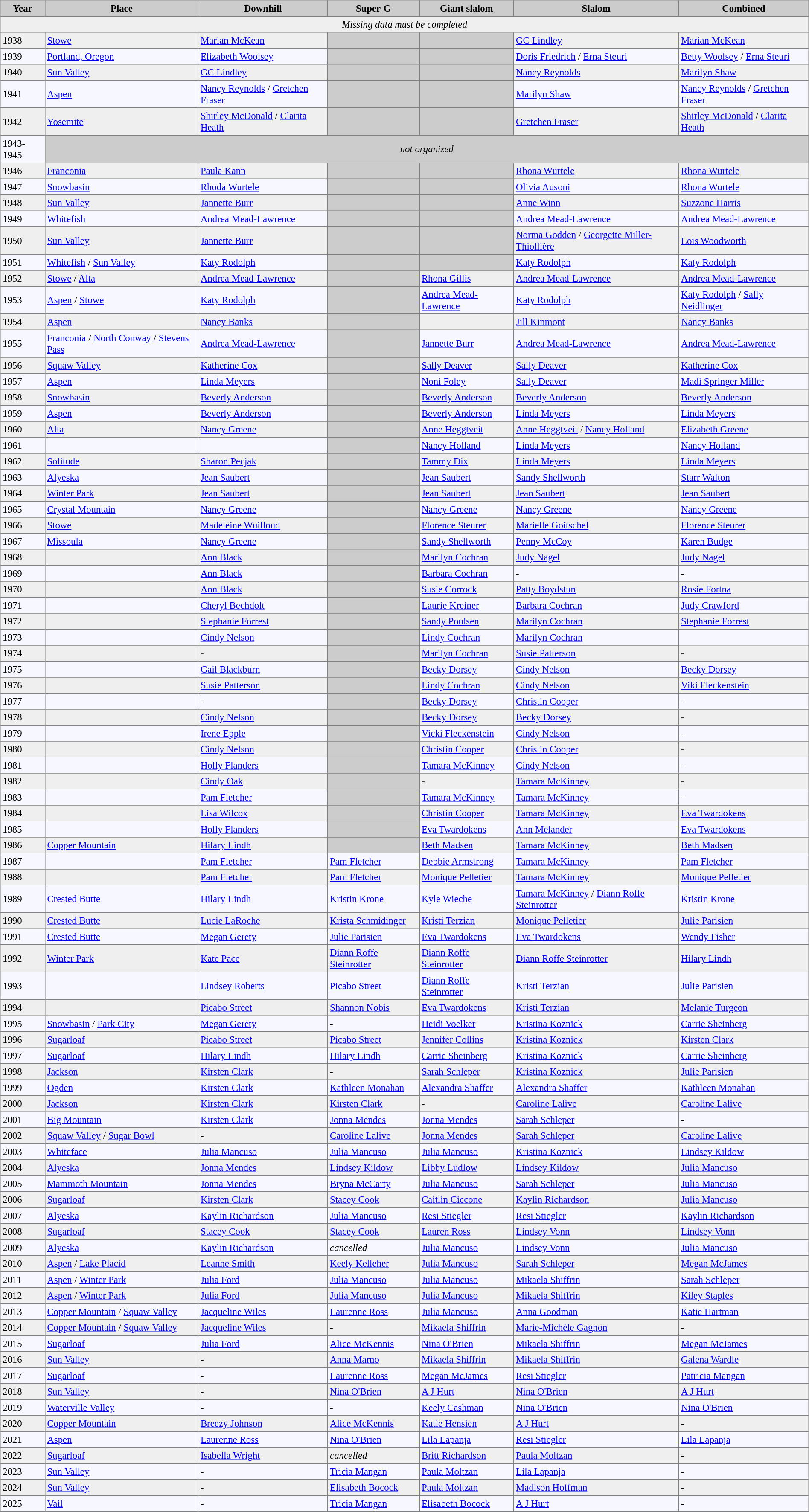<table bgcolor="#f7f8ff" cellpadding="3" cellspacing="0" border="1" style="font-size: 95%; border: gray solid 1px; border-collapse: collapse;">
<tr bgcolor="#cccccc">
<td align="center"><strong>Year</strong></td>
<td align="center"><strong>Place</strong></td>
<td align="center"><strong>Downhill</strong></td>
<td align="center"><strong>Super-G</strong></td>
<td align="center"><strong>Giant slalom</strong></td>
<td align="center"><strong>Slalom</strong></td>
<td align="center"><strong>Combined</strong></td>
</tr>
<tr bgcolor="#efefef">
<td colspan="7" align="center"><em>Missing data must be completed</em></td>
</tr>
<tr bgcolor="#efefef">
<td>1938</td>
<td><a href='#'>Stowe</a></td>
<td><a href='#'>Marian McKean</a></td>
<td bgcolor="#cccccc"></td>
<td bgcolor="#cccccc"></td>
<td><a href='#'>GC Lindley</a></td>
<td><a href='#'>Marian McKean</a></td>
</tr>
<tr>
<td>1939</td>
<td><a href='#'>Portland, Oregon</a></td>
<td><a href='#'>Elizabeth Woolsey</a></td>
<td bgcolor="#cccccc"></td>
<td bgcolor="#cccccc"></td>
<td><a href='#'>Doris Friedrich</a>  / <a href='#'>Erna Steuri</a>  </td>
<td><a href='#'>Betty Woolsey</a> / <a href='#'>Erna Steuri</a> </td>
</tr>
<tr bgcolor="#efefef">
<td>1940</td>
<td><a href='#'>Sun Valley</a></td>
<td><a href='#'>GC Lindley</a></td>
<td bgcolor="#cccccc"></td>
<td bgcolor="#cccccc"></td>
<td><a href='#'>Nancy Reynolds</a></td>
<td><a href='#'>Marilyn Shaw</a></td>
</tr>
<tr>
<td>1941</td>
<td><a href='#'>Aspen</a></td>
<td><a href='#'>Nancy Reynolds</a> / <a href='#'>Gretchen Fraser</a></td>
<td bgcolor="#cccccc"></td>
<td bgcolor="#cccccc"></td>
<td><a href='#'>Marilyn Shaw</a></td>
<td><a href='#'>Nancy Reynolds</a> / <a href='#'>Gretchen Fraser</a></td>
</tr>
<tr>
</tr>
<tr bgcolor="#efefef">
<td>1942</td>
<td><a href='#'>Yosemite</a></td>
<td><a href='#'>Shirley McDonald</a> / <a href='#'>Clarita Heath</a></td>
<td bgcolor="#cccccc"></td>
<td bgcolor="#cccccc"></td>
<td><a href='#'>Gretchen Fraser</a></td>
<td><a href='#'>Shirley McDonald</a> / <a href='#'>Clarita Heath</a></td>
</tr>
<tr>
<td>1943-1945</td>
<td colspan="6" align="center" bgcolor="#cccccc"><em>not organized</em></td>
</tr>
<tr bgcolor="#efefef">
<td>1946</td>
<td><a href='#'>Franconia</a></td>
<td><a href='#'>Paula Kann</a></td>
<td bgcolor="#cccccc"></td>
<td bgcolor="#cccccc"></td>
<td><a href='#'>Rhona Wurtele</a> </td>
<td><a href='#'>Rhona Wurtele</a></td>
</tr>
<tr>
<td>1947</td>
<td><a href='#'>Snowbasin</a></td>
<td><a href='#'>Rhoda Wurtele</a> </td>
<td bgcolor="#cccccc"></td>
<td bgcolor="#cccccc"></td>
<td><a href='#'>Olivia Ausoni</a>  </td>
<td><a href='#'>Rhona Wurtele</a></td>
</tr>
<tr bgcolor="#efefef">
<td>1948</td>
<td><a href='#'>Sun Valley</a></td>
<td><a href='#'>Jannette Burr</a></td>
<td bgcolor="#cccccc"></td>
<td bgcolor="#cccccc"></td>
<td><a href='#'>Anne Winn</a></td>
<td><a href='#'>Suzzone Harris</a></td>
</tr>
<tr>
<td>1949</td>
<td><a href='#'>Whitefish</a></td>
<td><a href='#'>Andrea Mead-Lawrence</a></td>
<td bgcolor="#cccccc"></td>
<td bgcolor="#cccccc"></td>
<td><a href='#'>Andrea Mead-Lawrence</a></td>
<td><a href='#'>Andrea Mead-Lawrence</a></td>
</tr>
<tr>
</tr>
<tr bgcolor="#efefef">
<td>1950</td>
<td><a href='#'>Sun Valley</a></td>
<td><a href='#'>Jannette Burr</a></td>
<td bgcolor="#cccccc"></td>
<td bgcolor="#cccccc"></td>
<td><a href='#'>Norma Godden</a> / <a href='#'>Georgette Miller-Thiollière</a> </td>
<td><a href='#'>Lois Woodworth</a></td>
</tr>
<tr>
<td>1951</td>
<td><a href='#'>Whitefish</a> / <a href='#'>Sun Valley</a></td>
<td><a href='#'>Katy Rodolph</a></td>
<td bgcolor="#cccccc"></td>
<td bgcolor="#cccccc"></td>
<td><a href='#'>Katy Rodolph</a></td>
<td><a href='#'>Katy Rodolph</a></td>
</tr>
<tr>
</tr>
<tr bgcolor="#efefef">
<td>1952</td>
<td><a href='#'>Stowe</a> / <a href='#'>Alta</a></td>
<td><a href='#'>Andrea Mead-Lawrence</a></td>
<td bgcolor="#cccccc"></td>
<td><a href='#'>Rhona Gillis</a></td>
<td><a href='#'>Andrea Mead-Lawrence</a></td>
<td><a href='#'>Andrea Mead-Lawrence</a></td>
</tr>
<tr>
<td>1953</td>
<td><a href='#'>Aspen</a> / <a href='#'>Stowe</a></td>
<td><a href='#'>Katy Rodolph</a></td>
<td bgcolor="#cccccc"></td>
<td><a href='#'>Andrea Mead-Lawrence</a></td>
<td><a href='#'>Katy Rodolph</a></td>
<td><a href='#'>Katy Rodolph</a> / <a href='#'>Sally Neidlinger</a></td>
</tr>
<tr>
</tr>
<tr bgcolor="#efefef">
<td>1954</td>
<td><a href='#'>Aspen</a></td>
<td><a href='#'>Nancy Banks</a></td>
<td bgcolor="#cccccc"></td>
<td></td>
<td><a href='#'>Jill Kinmont</a></td>
<td><a href='#'>Nancy Banks</a></td>
</tr>
<tr>
<td>1955</td>
<td><a href='#'>Franconia</a> / <a href='#'>North Conway</a> / <a href='#'>Stevens Pass</a></td>
<td><a href='#'>Andrea Mead-Lawrence</a></td>
<td bgcolor="#cccccc"></td>
<td><a href='#'>Jannette Burr</a></td>
<td><a href='#'>Andrea Mead-Lawrence</a></td>
<td><a href='#'>Andrea Mead-Lawrence</a></td>
</tr>
<tr>
</tr>
<tr bgcolor="#efefef">
<td>1956</td>
<td><a href='#'>Squaw Valley</a></td>
<td><a href='#'>Katherine Cox</a></td>
<td bgcolor="#cccccc"></td>
<td><a href='#'>Sally Deaver</a></td>
<td><a href='#'>Sally Deaver</a></td>
<td><a href='#'>Katherine Cox</a></td>
</tr>
<tr>
<td>1957</td>
<td><a href='#'>Aspen</a></td>
<td><a href='#'>Linda Meyers</a></td>
<td bgcolor="#cccccc"></td>
<td><a href='#'>Noni Foley</a></td>
<td><a href='#'>Sally Deaver</a></td>
<td><a href='#'>Madi Springer Miller</a></td>
</tr>
<tr bgcolor="#efefef">
<td>1958</td>
<td><a href='#'>Snowbasin</a></td>
<td><a href='#'>Beverly Anderson</a></td>
<td bgcolor="#cccccc"></td>
<td><a href='#'>Beverly Anderson</a></td>
<td><a href='#'>Beverly Anderson</a></td>
<td><a href='#'>Beverly Anderson</a></td>
</tr>
<tr>
<td>1959</td>
<td><a href='#'>Aspen</a></td>
<td><a href='#'>Beverly Anderson</a></td>
<td bgcolor="#cccccc"></td>
<td><a href='#'>Beverly Anderson</a></td>
<td><a href='#'>Linda Meyers</a></td>
<td><a href='#'>Linda Meyers</a></td>
</tr>
<tr>
</tr>
<tr bgcolor="#efefef">
<td>1960</td>
<td><a href='#'>Alta</a></td>
<td><a href='#'>Nancy Greene</a> </td>
<td bgcolor="#cccccc"></td>
<td><a href='#'>Anne Heggtveit</a> </td>
<td><a href='#'>Anne Heggtveit</a>  / <a href='#'>Nancy Holland</a> </td>
<td><a href='#'>Elizabeth Greene</a> </td>
</tr>
<tr>
<td>1961</td>
<td></td>
<td></td>
<td bgcolor="#cccccc"></td>
<td><a href='#'>Nancy Holland</a> </td>
<td><a href='#'>Linda Meyers</a></td>
<td><a href='#'>Nancy Holland</a> </td>
</tr>
<tr>
</tr>
<tr bgcolor="#efefef">
<td>1962</td>
<td><a href='#'>Solitude</a></td>
<td><a href='#'>Sharon Pecjak</a></td>
<td bgcolor="#cccccc"></td>
<td><a href='#'>Tammy Dix</a></td>
<td><a href='#'>Linda Meyers</a></td>
<td><a href='#'>Linda Meyers</a></td>
</tr>
<tr>
<td>1963</td>
<td><a href='#'>Alyeska</a></td>
<td><a href='#'>Jean Saubert</a></td>
<td bgcolor="#cccccc"></td>
<td><a href='#'>Jean Saubert</a></td>
<td><a href='#'>Sandy Shellworth</a></td>
<td><a href='#'>Starr Walton</a></td>
</tr>
<tr>
</tr>
<tr bgcolor="#efefef">
<td>1964</td>
<td><a href='#'>Winter Park</a></td>
<td><a href='#'>Jean Saubert</a></td>
<td bgcolor="#cccccc"></td>
<td><a href='#'>Jean Saubert</a></td>
<td><a href='#'>Jean Saubert</a></td>
<td><a href='#'>Jean Saubert</a></td>
</tr>
<tr>
<td>1965</td>
<td><a href='#'>Crystal Mountain</a></td>
<td><a href='#'>Nancy Greene</a> </td>
<td bgcolor="#cccccc"></td>
<td><a href='#'>Nancy Greene</a> </td>
<td><a href='#'>Nancy Greene</a> </td>
<td><a href='#'>Nancy Greene</a> </td>
</tr>
<tr>
</tr>
<tr bgcolor="#efefef">
<td>1966</td>
<td><a href='#'>Stowe</a></td>
<td><a href='#'>Madeleine Wuilloud</a>  </td>
<td bgcolor="#cccccc"></td>
<td><a href='#'>Florence Steurer</a> </td>
<td><a href='#'>Marielle Goitschel</a> </td>
<td><a href='#'>Florence Steurer</a> </td>
</tr>
<tr>
<td>1967</td>
<td><a href='#'>Missoula</a></td>
<td><a href='#'>Nancy Greene</a> </td>
<td bgcolor="#cccccc"></td>
<td><a href='#'>Sandy Shellworth</a></td>
<td><a href='#'>Penny McCoy</a></td>
<td><a href='#'>Karen Budge</a></td>
</tr>
<tr bgcolor="#efefef">
<td>1968</td>
<td></td>
<td><a href='#'>Ann Black</a></td>
<td bgcolor="#cccccc"></td>
<td><a href='#'>Marilyn Cochran</a></td>
<td><a href='#'>Judy Nagel</a></td>
<td><a href='#'>Judy Nagel</a></td>
</tr>
<tr>
<td>1969</td>
<td></td>
<td><a href='#'>Ann Black</a></td>
<td bgcolor="#cccccc"></td>
<td><a href='#'>Barbara Cochran</a></td>
<td>-</td>
<td>-</td>
</tr>
<tr>
</tr>
<tr bgcolor="#efefef">
<td>1970</td>
<td></td>
<td><a href='#'>Ann Black</a></td>
<td bgcolor="#cccccc"></td>
<td><a href='#'>Susie Corrock</a></td>
<td><a href='#'>Patty Boydstun</a></td>
<td><a href='#'>Rosie Fortna</a></td>
</tr>
<tr>
<td>1971</td>
<td></td>
<td><a href='#'>Cheryl Bechdolt</a></td>
<td bgcolor="#cccccc"></td>
<td><a href='#'>Laurie Kreiner</a></td>
<td><a href='#'>Barbara Cochran</a></td>
<td><a href='#'>Judy Crawford</a></td>
</tr>
<tr>
</tr>
<tr bgcolor="#efefef">
<td>1972</td>
<td></td>
<td><a href='#'>Stephanie Forrest</a></td>
<td bgcolor="#cccccc"></td>
<td><a href='#'>Sandy Poulsen</a></td>
<td><a href='#'>Marilyn Cochran</a></td>
<td><a href='#'>Stephanie Forrest</a></td>
</tr>
<tr>
<td>1973</td>
<td></td>
<td><a href='#'>Cindy Nelson</a></td>
<td bgcolor="#cccccc"></td>
<td><a href='#'>Lindy Cochran</a></td>
<td><a href='#'>Marilyn Cochran</a></td>
</tr>
<tr>
</tr>
<tr bgcolor="#efefef">
<td>1974</td>
<td></td>
<td>-</td>
<td bgcolor="#cccccc"></td>
<td><a href='#'>Marilyn Cochran</a></td>
<td><a href='#'>Susie Patterson</a></td>
<td>-</td>
</tr>
<tr>
<td>1975</td>
<td></td>
<td><a href='#'>Gail Blackburn</a></td>
<td bgcolor="#cccccc"></td>
<td><a href='#'>Becky Dorsey</a></td>
<td><a href='#'>Cindy Nelson</a></td>
<td><a href='#'>Becky Dorsey</a></td>
</tr>
<tr>
</tr>
<tr bgcolor="#efefef">
<td>1976</td>
<td></td>
<td><a href='#'>Susie Patterson</a></td>
<td bgcolor="#cccccc"></td>
<td><a href='#'>Lindy Cochran</a></td>
<td><a href='#'>Cindy Nelson</a></td>
<td><a href='#'>Viki Fleckenstein</a></td>
</tr>
<tr>
<td>1977</td>
<td></td>
<td>-</td>
<td bgcolor="#cccccc"></td>
<td><a href='#'>Becky Dorsey</a></td>
<td><a href='#'>Christin Cooper</a></td>
<td>-</td>
</tr>
<tr>
</tr>
<tr bgcolor="#efefef">
<td>1978</td>
<td></td>
<td><a href='#'>Cindy Nelson</a></td>
<td bgcolor="#cccccc"></td>
<td><a href='#'>Becky Dorsey</a></td>
<td><a href='#'>Becky Dorsey</a></td>
<td>-</td>
</tr>
<tr>
<td>1979</td>
<td></td>
<td><a href='#'>Irene Epple</a>  </td>
<td bgcolor="#cccccc"></td>
<td><a href='#'>Vicki Fleckenstein</a></td>
<td><a href='#'>Cindy Nelson</a></td>
<td>-</td>
</tr>
<tr>
</tr>
<tr bgcolor="#efefef">
<td>1980</td>
<td></td>
<td><a href='#'>Cindy Nelson</a></td>
<td bgcolor="#cccccc"></td>
<td><a href='#'>Christin Cooper</a></td>
<td><a href='#'>Christin Cooper</a></td>
<td>-</td>
</tr>
<tr>
<td>1981</td>
<td></td>
<td><a href='#'>Holly Flanders</a></td>
<td bgcolor="#cccccc"></td>
<td><a href='#'>Tamara McKinney</a></td>
<td><a href='#'>Cindy Nelson</a></td>
<td>-</td>
</tr>
<tr>
</tr>
<tr bgcolor="#efefef">
<td>1982</td>
<td></td>
<td><a href='#'>Cindy Oak</a></td>
<td bgcolor="#cccccc"></td>
<td>-</td>
<td><a href='#'>Tamara McKinney</a></td>
<td>-</td>
</tr>
<tr>
<td>1983</td>
<td></td>
<td><a href='#'>Pam Fletcher</a></td>
<td bgcolor="#cccccc"></td>
<td><a href='#'>Tamara McKinney</a></td>
<td><a href='#'>Tamara McKinney</a></td>
<td>-</td>
</tr>
<tr>
</tr>
<tr bgcolor="#efefef">
<td>1984</td>
<td></td>
<td><a href='#'>Lisa Wilcox</a></td>
<td bgcolor="#cccccc"></td>
<td><a href='#'>Christin Cooper</a></td>
<td><a href='#'>Tamara McKinney</a></td>
<td><a href='#'>Eva Twardokens</a></td>
</tr>
<tr>
<td>1985</td>
<td></td>
<td><a href='#'>Holly Flanders</a></td>
<td bgcolor="#cccccc"></td>
<td><a href='#'>Eva Twardokens</a></td>
<td><a href='#'>Ann Melander</a></td>
<td><a href='#'>Eva Twardokens</a></td>
</tr>
<tr>
</tr>
<tr bgcolor="#efefef">
<td>1986</td>
<td><a href='#'>Copper Mountain</a></td>
<td><a href='#'>Hilary Lindh</a></td>
<td bgcolor="#cccccc"></td>
<td><a href='#'>Beth Madsen</a></td>
<td><a href='#'>Tamara McKinney</a></td>
<td><a href='#'>Beth Madsen</a></td>
</tr>
<tr>
<td>1987</td>
<td></td>
<td><a href='#'>Pam Fletcher</a></td>
<td><a href='#'>Pam Fletcher</a></td>
<td><a href='#'>Debbie Armstrong</a></td>
<td><a href='#'>Tamara McKinney</a></td>
<td><a href='#'>Pam Fletcher</a></td>
</tr>
<tr>
</tr>
<tr bgcolor="#efefef">
<td>1988</td>
<td></td>
<td><a href='#'>Pam Fletcher</a></td>
<td><a href='#'>Pam Fletcher</a></td>
<td><a href='#'>Monique Pelletier</a></td>
<td><a href='#'>Tamara McKinney</a></td>
<td><a href='#'>Monique Pelletier</a></td>
</tr>
<tr>
<td>1989</td>
<td><a href='#'>Crested Butte</a></td>
<td><a href='#'>Hilary Lindh</a></td>
<td><a href='#'>Kristin Krone</a></td>
<td><a href='#'>Kyle Wieche</a></td>
<td><a href='#'>Tamara McKinney</a> / <a href='#'>Diann Roffe Steinrotter</a></td>
<td><a href='#'>Kristin Krone</a></td>
</tr>
<tr>
</tr>
<tr bgcolor="#efefef">
<td>1990</td>
<td><a href='#'>Crested Butte</a></td>
<td><a href='#'>Lucie LaRoche</a></td>
<td><a href='#'>Krista Schmidinger</a></td>
<td><a href='#'>Kristi Terzian</a></td>
<td><a href='#'>Monique Pelletier</a></td>
<td><a href='#'>Julie Parisien</a></td>
</tr>
<tr>
<td>1991</td>
<td><a href='#'>Crested Butte</a></td>
<td><a href='#'>Megan Gerety</a></td>
<td><a href='#'>Julie Parisien</a></td>
<td><a href='#'>Eva Twardokens</a></td>
<td><a href='#'>Eva Twardokens</a></td>
<td><a href='#'>Wendy Fisher</a></td>
</tr>
<tr>
</tr>
<tr bgcolor="#efefef">
<td>1992</td>
<td><a href='#'>Winter Park</a></td>
<td><a href='#'>Kate Pace</a></td>
<td><a href='#'>Diann Roffe Steinrotter</a></td>
<td><a href='#'>Diann Roffe Steinrotter</a></td>
<td><a href='#'>Diann Roffe Steinrotter</a></td>
<td><a href='#'>Hilary Lindh</a></td>
</tr>
<tr>
<td>1993</td>
<td></td>
<td><a href='#'>Lindsey Roberts</a></td>
<td><a href='#'>Picabo Street</a></td>
<td><a href='#'>Diann Roffe Steinrotter</a></td>
<td><a href='#'>Kristi Terzian</a></td>
<td><a href='#'>Julie Parisien</a></td>
</tr>
<tr>
</tr>
<tr bgcolor="#efefef">
<td>1994</td>
<td></td>
<td><a href='#'>Picabo Street</a></td>
<td><a href='#'>Shannon Nobis</a></td>
<td><a href='#'>Eva Twardokens</a></td>
<td><a href='#'>Kristi Terzian</a></td>
<td><a href='#'>Melanie Turgeon</a></td>
</tr>
<tr>
<td>1995</td>
<td><a href='#'>Snowbasin</a>  / <a href='#'>Park City</a></td>
<td><a href='#'>Megan Gerety</a></td>
<td>-</td>
<td><a href='#'>Heidi Voelker</a></td>
<td><a href='#'>Kristina Koznick</a></td>
<td><a href='#'>Carrie Sheinberg</a></td>
</tr>
<tr>
</tr>
<tr bgcolor="#efefef">
<td>1996</td>
<td><a href='#'>Sugarloaf</a></td>
<td><a href='#'>Picabo Street</a></td>
<td><a href='#'>Picabo Street</a></td>
<td><a href='#'>Jennifer Collins</a></td>
<td><a href='#'>Kristina Koznick</a></td>
<td><a href='#'>Kirsten Clark</a></td>
</tr>
<tr>
<td>1997</td>
<td><a href='#'>Sugarloaf</a></td>
<td><a href='#'>Hilary Lindh</a></td>
<td><a href='#'>Hilary Lindh</a></td>
<td><a href='#'>Carrie Sheinberg</a></td>
<td><a href='#'>Kristina Koznick</a></td>
<td><a href='#'>Carrie Sheinberg</a></td>
</tr>
<tr>
</tr>
<tr bgcolor="#efefef">
<td>1998</td>
<td><a href='#'>Jackson</a></td>
<td><a href='#'>Kirsten Clark</a></td>
<td>-</td>
<td><a href='#'>Sarah Schleper</a></td>
<td><a href='#'>Kristina Koznick</a></td>
<td><a href='#'>Julie Parisien</a></td>
</tr>
<tr>
<td>1999</td>
<td><a href='#'>Ogden</a></td>
<td><a href='#'>Kirsten Clark</a></td>
<td><a href='#'>Kathleen Monahan</a></td>
<td><a href='#'>Alexandra Shaffer</a></td>
<td><a href='#'>Alexandra Shaffer</a></td>
<td><a href='#'>Kathleen Monahan</a></td>
</tr>
<tr>
</tr>
<tr bgcolor="#efefef">
<td>2000</td>
<td><a href='#'>Jackson</a></td>
<td><a href='#'>Kirsten Clark</a></td>
<td><a href='#'>Kirsten Clark</a></td>
<td>-</td>
<td><a href='#'>Caroline Lalive</a></td>
<td><a href='#'>Caroline Lalive</a></td>
</tr>
<tr>
<td>2001</td>
<td><a href='#'>Big Mountain</a></td>
<td><a href='#'>Kirsten Clark</a></td>
<td><a href='#'>Jonna Mendes</a></td>
<td><a href='#'>Jonna Mendes</a></td>
<td><a href='#'>Sarah Schleper</a></td>
<td>-</td>
</tr>
<tr bgcolor="#efefef">
<td>2002</td>
<td><a href='#'>Squaw Valley</a> / <a href='#'>Sugar Bowl</a></td>
<td>-</td>
<td><a href='#'>Caroline Lalive</a></td>
<td><a href='#'>Jonna Mendes</a></td>
<td><a href='#'>Sarah Schleper</a></td>
<td><a href='#'>Caroline Lalive</a></td>
</tr>
<tr>
<td>2003</td>
<td><a href='#'>Whiteface</a></td>
<td><a href='#'>Julia Mancuso</a></td>
<td><a href='#'>Julia Mancuso</a></td>
<td><a href='#'>Julia Mancuso</a></td>
<td><a href='#'>Kristina Koznick</a></td>
<td><a href='#'>Lindsey Kildow</a></td>
</tr>
<tr bgcolor="#efefef">
<td>2004</td>
<td><a href='#'>Alyeska</a></td>
<td><a href='#'>Jonna Mendes</a></td>
<td><a href='#'>Lindsey Kildow</a></td>
<td><a href='#'>Libby Ludlow</a></td>
<td><a href='#'>Lindsey Kildow</a></td>
<td><a href='#'>Julia Mancuso</a></td>
</tr>
<tr>
<td>2005</td>
<td><a href='#'>Mammoth Mountain</a></td>
<td><a href='#'>Jonna Mendes</a></td>
<td><a href='#'>Bryna McCarty</a></td>
<td><a href='#'>Julia Mancuso</a></td>
<td><a href='#'>Sarah Schleper</a></td>
<td><a href='#'>Julia Mancuso</a></td>
</tr>
<tr bgcolor="#efefef">
<td>2006</td>
<td><a href='#'>Sugarloaf</a></td>
<td><a href='#'>Kirsten Clark</a></td>
<td><a href='#'>Stacey Cook</a></td>
<td><a href='#'>Caitlin Ciccone</a></td>
<td><a href='#'>Kaylin Richardson</a></td>
<td><a href='#'>Julia Mancuso</a></td>
</tr>
<tr>
<td>2007</td>
<td><a href='#'>Alyeska</a></td>
<td><a href='#'>Kaylin Richardson</a></td>
<td><a href='#'>Julia Mancuso</a></td>
<td><a href='#'>Resi Stiegler</a></td>
<td><a href='#'>Resi Stiegler</a></td>
<td><a href='#'>Kaylin Richardson</a></td>
</tr>
<tr bgcolor="#efefef">
<td>2008</td>
<td><a href='#'>Sugarloaf</a></td>
<td><a href='#'>Stacey Cook</a></td>
<td><a href='#'>Stacey Cook</a></td>
<td><a href='#'>Lauren Ross</a></td>
<td><a href='#'>Lindsey Vonn</a></td>
<td><a href='#'>Lindsey Vonn</a></td>
</tr>
<tr>
<td>2009</td>
<td><a href='#'>Alyeska</a></td>
<td><a href='#'>Kaylin Richardson</a></td>
<td><em>cancelled</em></td>
<td><a href='#'>Julia Mancuso</a></td>
<td><a href='#'>Lindsey Vonn</a></td>
<td><a href='#'>Julia Mancuso</a></td>
</tr>
<tr>
</tr>
<tr bgcolor="#efefef">
<td>2010</td>
<td><a href='#'>Aspen</a> / <a href='#'>Lake Placid</a></td>
<td><a href='#'>Leanne Smith</a></td>
<td><a href='#'>Keely Kelleher</a></td>
<td><a href='#'>Julia Mancuso</a></td>
<td><a href='#'>Sarah Schleper</a></td>
<td><a href='#'>Megan McJames</a></td>
</tr>
<tr>
<td>2011</td>
<td><a href='#'>Aspen</a> / <a href='#'>Winter Park</a></td>
<td><a href='#'>Julia Ford</a></td>
<td><a href='#'>Julia Mancuso</a></td>
<td><a href='#'>Julia Mancuso</a></td>
<td><a href='#'>Mikaela Shiffrin</a></td>
<td><a href='#'>Sarah Schleper</a></td>
</tr>
<tr>
</tr>
<tr bgcolor="#efefef">
<td>2012</td>
<td><a href='#'>Aspen</a> / <a href='#'>Winter Park</a></td>
<td><a href='#'>Julia Ford</a></td>
<td><a href='#'>Julia Mancuso</a></td>
<td><a href='#'>Julia Mancuso</a></td>
<td><a href='#'>Mikaela Shiffrin</a></td>
<td><a href='#'>Kiley Staples</a></td>
</tr>
<tr>
<td>2013</td>
<td><a href='#'>Copper Mountain</a> / <a href='#'>Squaw Valley</a></td>
<td><a href='#'>Jacqueline Wiles</a></td>
<td><a href='#'>Laurenne Ross</a></td>
<td><a href='#'>Julia Mancuso</a></td>
<td><a href='#'>Anna Goodman</a></td>
<td><a href='#'>Katie Hartman</a></td>
</tr>
<tr>
</tr>
<tr bgcolor="#efefef">
<td>2014</td>
<td><a href='#'>Copper Mountain</a> / <a href='#'>Squaw Valley</a></td>
<td><a href='#'>Jacqueline Wiles</a></td>
<td>-</td>
<td><a href='#'>Mikaela Shiffrin</a></td>
<td><a href='#'>Marie-Michèle Gagnon</a> </td>
<td>-</td>
</tr>
<tr>
<td>2015</td>
<td><a href='#'>Sugarloaf</a></td>
<td><a href='#'>Julia Ford</a></td>
<td><a href='#'>Alice McKennis</a></td>
<td><a href='#'>Nina O'Brien</a></td>
<td><a href='#'>Mikaela Shiffrin</a></td>
<td><a href='#'>Megan McJames</a></td>
</tr>
<tr>
</tr>
<tr bgcolor="#efefef">
<td>2016</td>
<td><a href='#'>Sun Valley</a></td>
<td>-</td>
<td><a href='#'>Anna Marno</a></td>
<td><a href='#'>Mikaela Shiffrin</a></td>
<td><a href='#'>Mikaela Shiffrin</a></td>
<td><a href='#'>Galena Wardle</a></td>
</tr>
<tr>
<td>2017</td>
<td><a href='#'>Sugarloaf</a></td>
<td>-</td>
<td><a href='#'>Laurenne Ross</a></td>
<td><a href='#'>Megan McJames</a></td>
<td><a href='#'>Resi Stiegler</a></td>
<td><a href='#'>Patricia Mangan</a></td>
</tr>
<tr>
</tr>
<tr bgcolor="#efefef">
<td>2018</td>
<td><a href='#'>Sun Valley</a></td>
<td>-</td>
<td><a href='#'>Nina O'Brien</a></td>
<td><a href='#'>A J Hurt</a></td>
<td><a href='#'>Nina O'Brien</a></td>
<td><a href='#'>A J Hurt</a></td>
</tr>
<tr>
<td>2019</td>
<td><a href='#'>Waterville Valley</a></td>
<td>-</td>
<td>-</td>
<td><a href='#'>Keely Cashman</a></td>
<td><a href='#'>Nina O'Brien</a></td>
<td><a href='#'>Nina O'Brien</a></td>
</tr>
<tr bgcolor="#efefef">
<td>2020</td>
<td><a href='#'>Copper Mountain</a></td>
<td><a href='#'>Breezy Johnson</a></td>
<td><a href='#'>Alice McKennis</a></td>
<td><a href='#'>Katie Hensien</a></td>
<td><a href='#'>A J Hurt</a></td>
<td>-</td>
</tr>
<tr>
<td>2021</td>
<td><a href='#'>Aspen</a></td>
<td><a href='#'>Laurenne Ross</a></td>
<td><a href='#'>Nina O'Brien</a></td>
<td><a href='#'>Lila Lapanja</a></td>
<td><a href='#'>Resi Stiegler</a></td>
<td><a href='#'>Lila Lapanja</a></td>
</tr>
<tr bgcolor="#efefef">
<td>2022</td>
<td><a href='#'>Sugarloaf</a></td>
<td><a href='#'>Isabella Wright</a></td>
<td><em>cancelled</em></td>
<td><a href='#'>Britt Richardson</a> </td>
<td><a href='#'>Paula Moltzan</a></td>
<td>-</td>
</tr>
<tr>
<td>2023</td>
<td><a href='#'>Sun Valley</a></td>
<td>-</td>
<td><a href='#'>Tricia Mangan</a></td>
<td><a href='#'>Paula Moltzan</a></td>
<td><a href='#'>Lila Lapanja</a></td>
<td>-</td>
</tr>
<tr bgcolor="#efefef">
<td>2024</td>
<td><a href='#'>Sun Valley</a></td>
<td>-</td>
<td><a href='#'>Elisabeth Bocock</a></td>
<td><a href='#'>Paula Moltzan</a></td>
<td><a href='#'>Madison Hoffman</a></td>
<td>-</td>
</tr>
<tr>
<td>2025</td>
<td><a href='#'>Vail</a></td>
<td>-</td>
<td><a href='#'>Tricia Mangan</a></td>
<td><a href='#'>Elisabeth Bocock</a></td>
<td><a href='#'>A J Hurt</a></td>
<td>-</td>
</tr>
</table>
